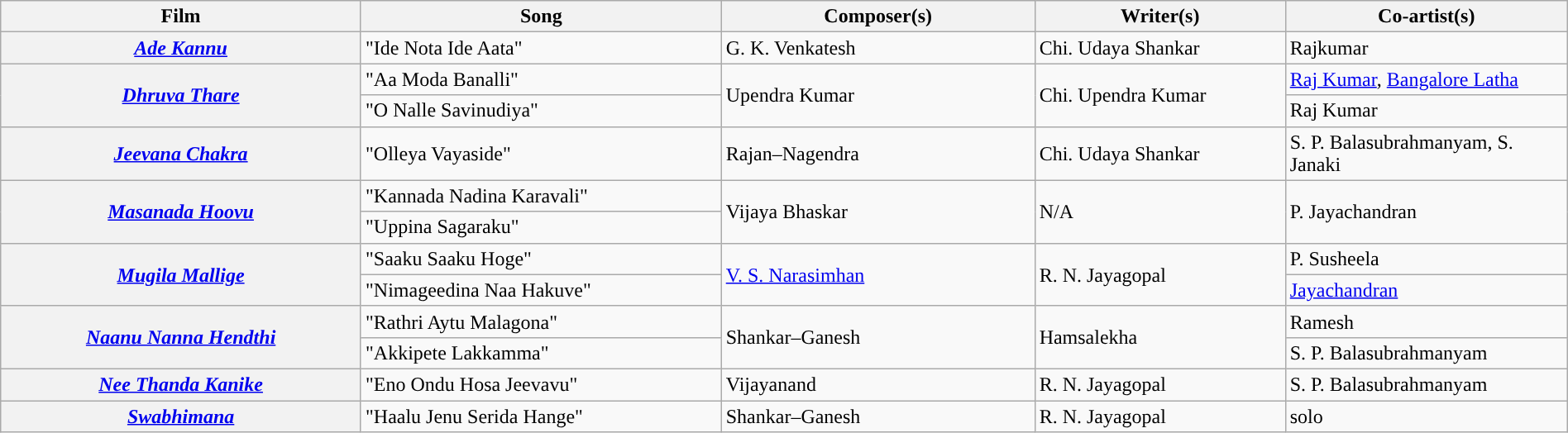<table class="wikitable plainrowheaders" width="100%" textcolor:#000;">
<tr style="background:#b0e0e66;">
<th scope="col" width=23%><strong>Film</strong></th>
<th scope="col" width=23%><strong>Song</strong></th>
<th scope="col" width=20%><strong>Composer(s)</strong></th>
<th scope="col" width=16%><strong>Writer(s)</strong></th>
<th scope="col" width=18%><strong>Co-artist(s)</strong></th>
</tr>
<tr>
<th><em><a href='#'>Ade Kannu</a></em></th>
<td>"Ide Nota Ide Aata"</td>
<td>G. K. Venkatesh</td>
<td>Chi. Udaya Shankar</td>
<td>Rajkumar</td>
</tr>
<tr>
<th Rowspan=2><em><a href='#'>Dhruva Thare</a></em></th>
<td>"Aa Moda Banalli"</td>
<td rowspan=2>Upendra Kumar</td>
<td rowspan=2>Chi. Upendra Kumar</td>
<td><a href='#'>Raj Kumar</a>, <a href='#'>Bangalore Latha</a></td>
</tr>
<tr>
<td>"O Nalle Savinudiya"</td>
<td>Raj Kumar</td>
</tr>
<tr>
<th Rowspan=1><em><a href='#'>Jeevana Chakra</a></em></th>
<td>"Olleya Vayaside"</td>
<td>Rajan–Nagendra</td>
<td>Chi. Udaya Shankar</td>
<td>S. P. Balasubrahmanyam, S. Janaki</td>
</tr>
<tr>
<th Rowspan=2><em><a href='#'>Masanada Hoovu</a></em></th>
<td>"Kannada Nadina Karavali"</td>
<td rowspan=2>Vijaya Bhaskar</td>
<td Rowspan=2>N/A</td>
<td rowspan=2>P. Jayachandran</td>
</tr>
<tr>
<td>"Uppina Sagaraku"</td>
</tr>
<tr>
<th Rowspan=2><em><a href='#'>Mugila Mallige</a></em></th>
<td>"Saaku Saaku Hoge"</td>
<td rowspan=2><a href='#'>V. S. Narasimhan</a></td>
<td Rowspan=2>R. N. Jayagopal</td>
<td>P. Susheela</td>
</tr>
<tr>
<td>"Nimageedina Naa Hakuve"</td>
<td><a href='#'>Jayachandran</a></td>
</tr>
<tr>
<th Rowspan=2><em><a href='#'>Naanu Nanna Hendthi</a></em></th>
<td>"Rathri Aytu Malagona"</td>
<td rowspan=2>Shankar–Ganesh</td>
<td rowspan=2>Hamsalekha</td>
<td>Ramesh</td>
</tr>
<tr>
<td>"Akkipete Lakkamma"</td>
<td>S. P. Balasubrahmanyam</td>
</tr>
<tr>
<th Rowspan=><em><a href='#'>Nee Thanda Kanike</a></em></th>
<td>"Eno Ondu Hosa Jeevavu"</td>
<td>Vijayanand</td>
<td>R. N. Jayagopal</td>
<td>S. P. Balasubrahmanyam</td>
</tr>
<tr>
<th><em><a href='#'>Swabhimana</a></em></th>
<td>"Haalu Jenu Serida Hange"</td>
<td>Shankar–Ganesh</td>
<td>R. N. Jayagopal</td>
<td>solo</td>
</tr>
</table>
